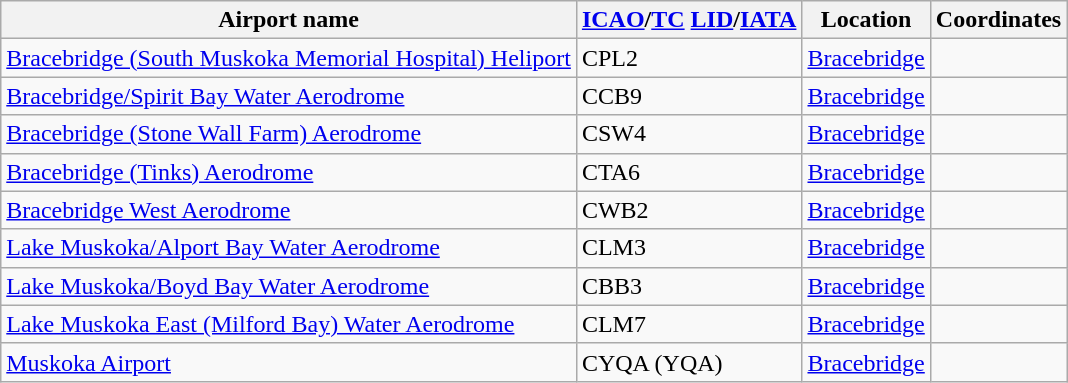<table class="wikitable sortable" style="width:auto;">
<tr>
<th width="*">Airport name</th>
<th width="*"><a href='#'>ICAO</a>/<a href='#'>TC</a> <a href='#'>LID</a>/<a href='#'>IATA</a></th>
<th width="*">Location</th>
<th width="*">Coordinates</th>
</tr>
<tr>
<td><a href='#'>Bracebridge (South Muskoka Memorial Hospital) Heliport</a></td>
<td>CPL2</td>
<td><a href='#'>Bracebridge</a></td>
<td></td>
</tr>
<tr>
<td><a href='#'>Bracebridge/Spirit Bay Water Aerodrome</a></td>
<td>CCB9</td>
<td><a href='#'>Bracebridge</a></td>
<td></td>
</tr>
<tr>
<td><a href='#'>Bracebridge (Stone Wall Farm) Aerodrome</a></td>
<td>CSW4</td>
<td><a href='#'>Bracebridge</a></td>
<td></td>
</tr>
<tr>
<td><a href='#'>Bracebridge (Tinks) Aerodrome</a></td>
<td>CTA6</td>
<td><a href='#'>Bracebridge</a></td>
<td></td>
</tr>
<tr>
<td><a href='#'>Bracebridge West Aerodrome</a></td>
<td>CWB2</td>
<td><a href='#'>Bracebridge</a></td>
<td></td>
</tr>
<tr>
<td><a href='#'>Lake Muskoka/Alport Bay Water Aerodrome</a></td>
<td>CLM3</td>
<td><a href='#'>Bracebridge</a></td>
<td></td>
</tr>
<tr>
<td><a href='#'>Lake Muskoka/Boyd Bay Water Aerodrome</a></td>
<td>CBB3</td>
<td><a href='#'>Bracebridge</a></td>
<td></td>
</tr>
<tr>
<td><a href='#'>Lake Muskoka East (Milford Bay) Water Aerodrome</a></td>
<td>CLM7</td>
<td><a href='#'>Bracebridge</a></td>
<td></td>
</tr>
<tr>
<td><a href='#'>Muskoka Airport</a></td>
<td>CYQA (YQA)</td>
<td><a href='#'>Bracebridge</a></td>
<td></td>
</tr>
</table>
